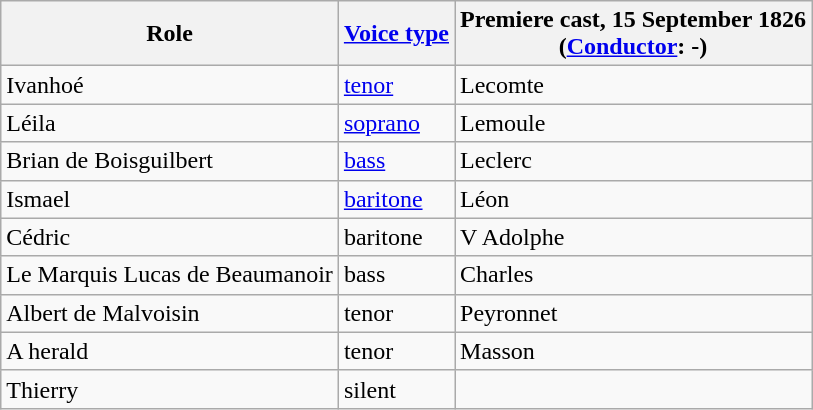<table class="wikitable">
<tr>
<th>Role</th>
<th><a href='#'>Voice type</a></th>
<th>Premiere cast, 15 September 1826<br>(<a href='#'>Conductor</a>: -)</th>
</tr>
<tr>
<td>Ivanhoé</td>
<td><a href='#'>tenor</a></td>
<td>Lecomte</td>
</tr>
<tr>
<td>Léila</td>
<td><a href='#'>soprano</a></td>
<td>Lemoule</td>
</tr>
<tr>
<td>Brian de Boisguilbert</td>
<td><a href='#'>bass</a></td>
<td>Leclerc</td>
</tr>
<tr>
<td>Ismael</td>
<td><a href='#'>baritone</a></td>
<td>Léon</td>
</tr>
<tr>
<td>Cédric</td>
<td>baritone</td>
<td>V Adolphe</td>
</tr>
<tr>
<td>Le Marquis Lucas de Beaumanoir</td>
<td>bass</td>
<td>Charles</td>
</tr>
<tr>
<td>Albert de Malvoisin</td>
<td>tenor</td>
<td>Peyronnet</td>
</tr>
<tr>
<td>A herald</td>
<td>tenor</td>
<td>Masson</td>
</tr>
<tr>
<td>Thierry</td>
<td>silent</td>
<td></td>
</tr>
</table>
